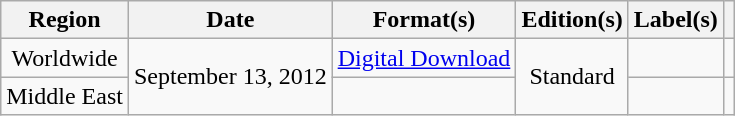<table class="wikitable unsortable" style="text-align:center;">
<tr>
<th scope="col">Region</th>
<th scope="col">Date</th>
<th scope="col">Format(s)</th>
<th scope="col">Edition(s)</th>
<th scope="col">Label(s)</th>
<th scope="col"></th>
</tr>
<tr>
<td>Worldwide</td>
<td rowspan="5">September 13, 2012</td>
<td><a href='#'>Digital Download</a></td>
<td rowspan="5">Standard</td>
<td></td>
<td></td>
</tr>
<tr>
<td>Middle East</td>
<td></td>
<td rowspan="2"></td>
<td></td>
</tr>
</table>
